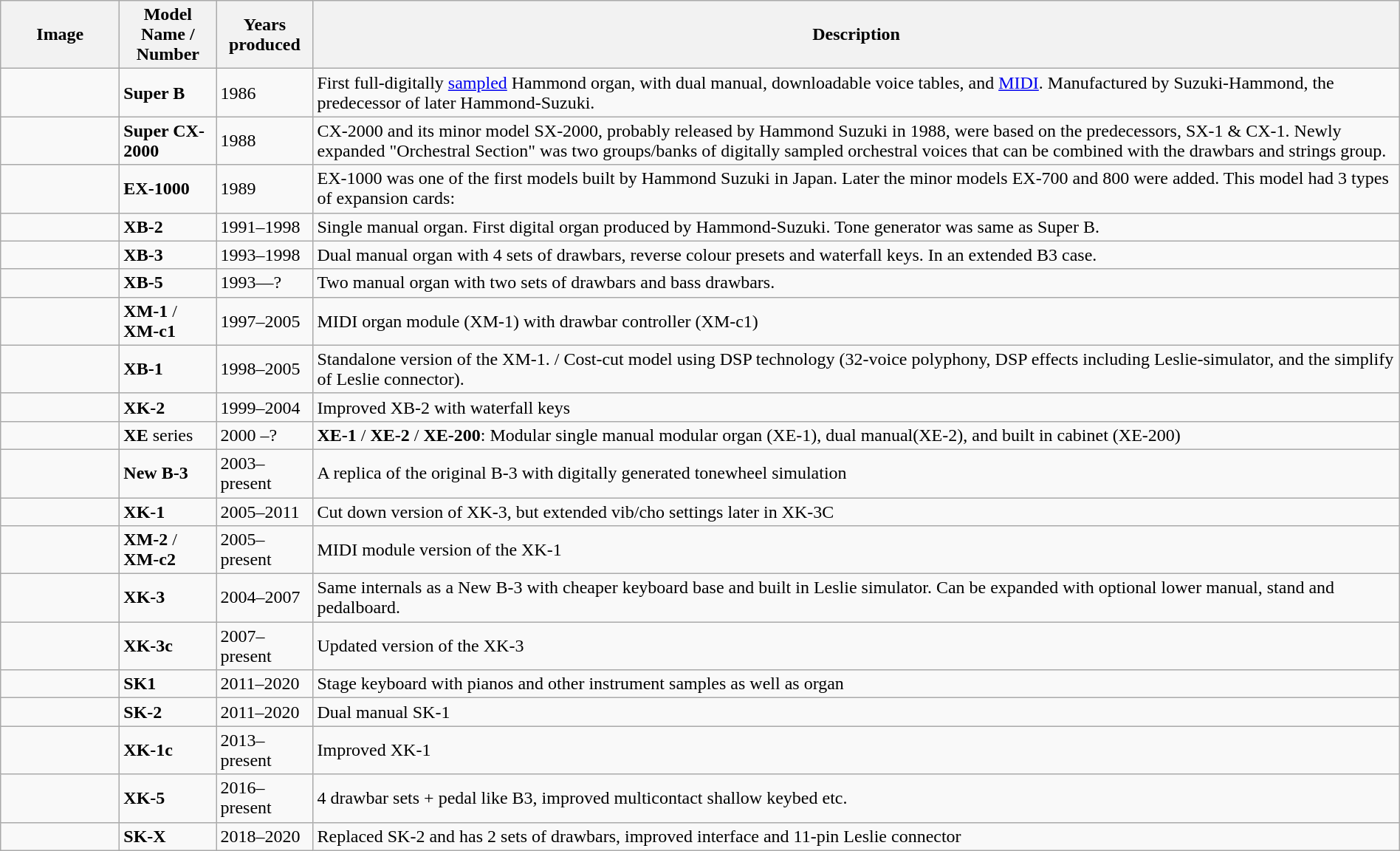<table class="wikitable sortable" style="width:100%">
<tr>
<th width="100px">Image</th>
<th width="80px">Model Name / Number</th>
<th width="80px">Years produced</th>
<th width="*">Description</th>
</tr>
<tr>
<td></td>
<td><strong>Super B</strong></td>
<td>1986</td>
<td>First full-digitally <a href='#'>sampled</a> Hammond organ, with dual manual, downloadable voice tables, and <a href='#'>MIDI</a>. Manufactured by Suzuki-Hammond, the predecessor of later Hammond-Suzuki.</td>
</tr>
<tr>
<td></td>
<td><strong>Super CX-2000</strong></td>
<td>1988</td>
<td>CX-2000  and its minor model SX-2000, probably released by Hammond Suzuki in 1988, were based on the predecessors, SX-1 & CX-1. Newly expanded "Orchestral Section" was two groups/banks of digitally sampled orchestral voices that can be combined with the drawbars and strings group.</td>
</tr>
<tr>
<td></td>
<td><strong>EX-1000</strong></td>
<td>1989</td>
<td>EX-1000 was one of the first models built by Hammond Suzuki in Japan. Later the minor models EX-700 and 800 were added. This model had 3 types of expansion cards: </td>
</tr>
<tr>
<td></td>
<td><strong>XB-2</strong></td>
<td>1991–1998</td>
<td>Single manual organ. First digital organ produced by Hammond-Suzuki. Tone generator was same as Super B.</td>
</tr>
<tr>
<td></td>
<td><strong>XB-3</strong></td>
<td>1993–1998</td>
<td>Dual manual organ with 4 sets of drawbars, reverse colour presets and waterfall keys. In an extended B3 case.</td>
</tr>
<tr>
<td></td>
<td><strong>XB-5</strong></td>
<td>1993—?</td>
<td>Two manual organ with two sets of drawbars and bass drawbars.</td>
</tr>
<tr>
<td></td>
<td><strong>XM-1</strong> / <strong>XM-c1</strong></td>
<td>1997–2005</td>
<td>MIDI organ module (XM-1) with drawbar controller (XM-c1)</td>
</tr>
<tr>
<td></td>
<td><strong>XB-1</strong></td>
<td>1998–2005</td>
<td>Standalone version of the XM-1. / Cost-cut model using DSP technology (32-voice polyphony, DSP effects including Leslie-simulator, and the simplify of Leslie connector).</td>
</tr>
<tr>
<td></td>
<td><strong>XK-2</strong></td>
<td>1999–2004</td>
<td>Improved XB-2 with waterfall keys</td>
</tr>
<tr>
<td></td>
<td><strong>XE</strong> series</td>
<td><span>2000</span> –?</td>
<td><strong>XE-1</strong> / <strong>XE-2</strong> / <strong>XE-200</strong>: Modular  single manual modular organ (XE-1), dual manual(XE-2), and built in cabinet (XE-200)</td>
</tr>
<tr>
<td></td>
<td><strong>New B-3</strong></td>
<td>2003–present</td>
<td>A replica of the original B-3 with digitally generated tonewheel simulation</td>
</tr>
<tr>
<td></td>
<td><strong>XK-1</strong></td>
<td>2005–2011</td>
<td>Cut down version of XK-3, but extended vib/cho settings later in XK-3C</td>
</tr>
<tr>
<td></td>
<td><strong>XM-2</strong> / <strong>XM-c2</strong></td>
<td>2005–present</td>
<td>MIDI module version of the XK-1</td>
</tr>
<tr>
<td></td>
<td><strong>XK-3</strong></td>
<td>2004–2007</td>
<td>Same internals as a New B-3 with cheaper keyboard base and built in Leslie simulator. Can be expanded with optional lower manual, stand and pedalboard.</td>
</tr>
<tr>
<td></td>
<td><strong>XK-3c</strong></td>
<td>2007–present</td>
<td>Updated version of the XK-3</td>
</tr>
<tr>
<td></td>
<td><strong>SK1</strong></td>
<td>2011–2020</td>
<td>Stage keyboard with pianos and other instrument samples as well as organ</td>
</tr>
<tr>
<td></td>
<td><strong>SK-2</strong></td>
<td>2011–2020</td>
<td>Dual manual SK-1</td>
</tr>
<tr>
<td></td>
<td><strong>XK-1c</strong></td>
<td>2013–present</td>
<td>Improved XK-1</td>
</tr>
<tr>
<td></td>
<td><strong>XK-5</strong></td>
<td>2016–present</td>
<td>4 drawbar sets + pedal like B3, improved multicontact shallow keybed etc.</td>
</tr>
<tr>
<td></td>
<td><strong>SK-X</strong></td>
<td>2018–2020</td>
<td>Replaced SK-2 and has 2 sets of drawbars, improved interface and 11-pin Leslie connector</td>
</tr>
</table>
